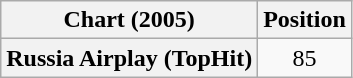<table class="wikitable plainrowheaders" style="text-align:center">
<tr>
<th scope="col">Chart (2005)</th>
<th scope="col">Position</th>
</tr>
<tr>
<th scope="row">Russia Airplay (TopHit)</th>
<td>85</td>
</tr>
</table>
